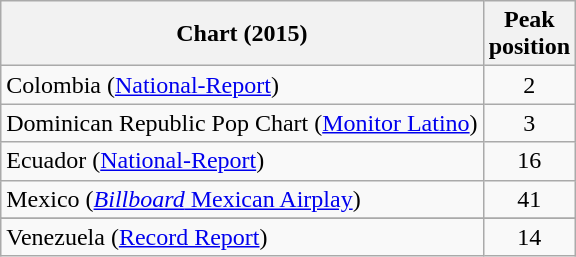<table class="wikitable sortable">
<tr>
<th>Chart (2015)</th>
<th>Peak<br>position</th>
</tr>
<tr>
<td>Colombia (<a href='#'>National-Report</a>)</td>
<td align="center">2</td>
</tr>
<tr>
<td>Dominican Republic Pop Chart (<a href='#'>Monitor Latino</a>)</td>
<td align="center">3</td>
</tr>
<tr>
<td>Ecuador (<a href='#'>National-Report</a>)</td>
<td align="center">16</td>
</tr>
<tr>
<td>Mexico (<a href='#'><em>Billboard</em> Mexican Airplay</a>)</td>
<td style="text-align:center;">41</td>
</tr>
<tr>
</tr>
<tr>
</tr>
<tr>
</tr>
<tr>
</tr>
<tr>
<td>Venezuela (<a href='#'>Record Report</a>)</td>
<td align="center">14</td>
</tr>
</table>
